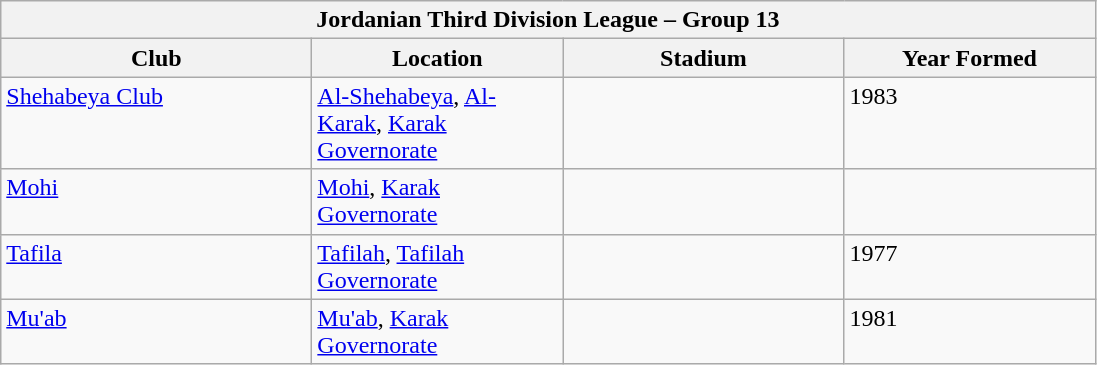<table class="wikitable">
<tr>
<th colspan="4">Jordanian Third Division League – Group 13</th>
</tr>
<tr>
<th style="width:200px;">Club</th>
<th style="width:160px;">Location</th>
<th style="width:180px;">Stadium</th>
<th style="width:160px;">Year Formed</th>
</tr>
<tr style="vertical-align:top;">
<td><a href='#'>Shehabeya Club</a></td>
<td><a href='#'>Al-Shehabeya</a>, <a href='#'>Al-Karak</a>, <a href='#'>Karak Governorate</a></td>
<td></td>
<td>1983</td>
</tr>
<tr style="vertical-align:top;">
<td><a href='#'>Mohi</a></td>
<td><a href='#'>Mohi</a>, <a href='#'>Karak Governorate</a></td>
<td></td>
<td></td>
</tr>
<tr style="vertical-align:top;">
<td><a href='#'>Tafila</a></td>
<td><a href='#'>Tafilah</a>, <a href='#'>Tafilah Governorate</a></td>
<td></td>
<td>1977</td>
</tr>
<tr style="vertical-align:top;">
<td><a href='#'>Mu'ab</a></td>
<td><a href='#'>Mu'ab</a>, <a href='#'>Karak Governorate</a></td>
<td></td>
<td>1981</td>
</tr>
</table>
